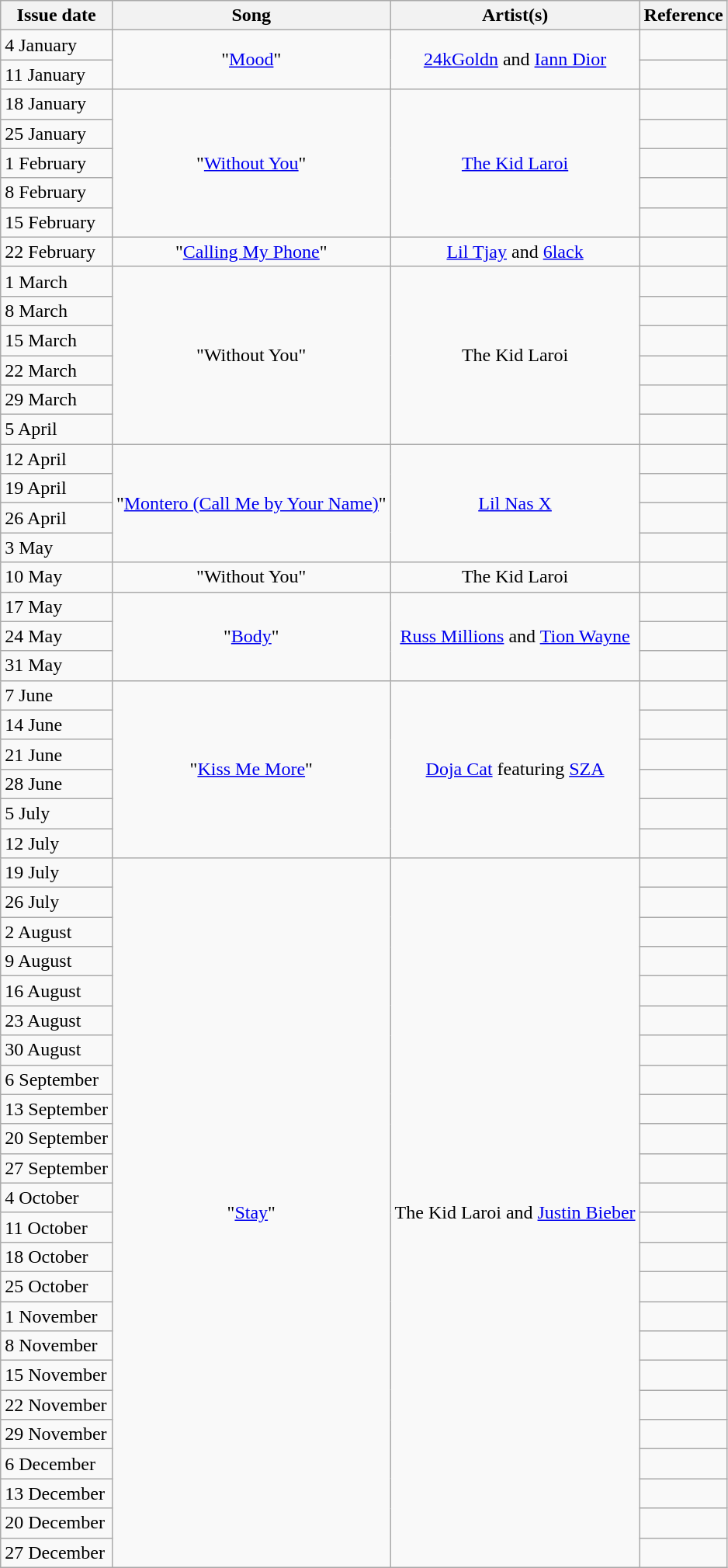<table class="wikitable">
<tr>
<th>Issue date</th>
<th>Song</th>
<th>Artist(s)</th>
<th>Reference</th>
</tr>
<tr>
<td align="left">4 January</td>
<td align="center" rowspan="2">"<a href='#'>Mood</a>"</td>
<td align="center" rowspan="2"><a href='#'>24kGoldn</a> and <a href='#'>Iann Dior</a></td>
<td align="center"></td>
</tr>
<tr>
<td align="left">11 January</td>
<td align="center"></td>
</tr>
<tr>
<td align="left">18 January</td>
<td align="center" rowspan="5">"<a href='#'>Without You</a>"</td>
<td align="center" rowspan="5"><a href='#'>The Kid Laroi</a></td>
<td align="center"></td>
</tr>
<tr>
<td align="left">25 January</td>
<td align="center"></td>
</tr>
<tr>
<td align="left">1 February</td>
<td align="center"></td>
</tr>
<tr>
<td align="left">8 February</td>
<td align="center"></td>
</tr>
<tr>
<td align="left">15 February</td>
<td align="center"></td>
</tr>
<tr>
<td align="left">22 February</td>
<td align="center">"<a href='#'>Calling My Phone</a>"</td>
<td align="center"><a href='#'>Lil Tjay</a> and <a href='#'>6lack</a></td>
<td align="center"></td>
</tr>
<tr>
<td align="left">1 March</td>
<td align="center" rowspan=6>"Without You"</td>
<td align="center" rowspan=6>The Kid Laroi</td>
<td align="center"></td>
</tr>
<tr>
<td align="left">8 March</td>
<td align="center"></td>
</tr>
<tr>
<td align="left">15 March</td>
<td align="center"></td>
</tr>
<tr>
<td align="left">22 March</td>
<td align="center"></td>
</tr>
<tr>
<td align="left">29 March</td>
<td align="center"></td>
</tr>
<tr>
<td align="left">5 April</td>
<td align="center"></td>
</tr>
<tr>
<td align="left">12 April</td>
<td align="center" rowspan=4>"<a href='#'>Montero (Call Me by Your Name)</a>"</td>
<td align="center" rowspan=4><a href='#'>Lil Nas X</a></td>
<td align="center"></td>
</tr>
<tr>
<td align="left">19 April</td>
<td align="center"></td>
</tr>
<tr>
<td align="left">26 April</td>
<td align="center"></td>
</tr>
<tr>
<td align="left">3 May</td>
<td align="center"></td>
</tr>
<tr>
<td align="left">10 May</td>
<td align="center">"Without You"</td>
<td align="center">The Kid Laroi</td>
<td align="center"></td>
</tr>
<tr>
<td align="left">17 May</td>
<td align="center" rowspan=3>"<a href='#'>Body</a>"</td>
<td align="center" rowspan=3><a href='#'>Russ Millions</a> and <a href='#'>Tion Wayne</a></td>
<td align="center"></td>
</tr>
<tr>
<td align="left">24 May</td>
<td align="center"></td>
</tr>
<tr>
<td align="left">31 May</td>
<td align="center"></td>
</tr>
<tr>
<td align="left">7 June</td>
<td align="center" rowspan=6>"<a href='#'>Kiss Me More</a>"</td>
<td align="center" rowspan=6><a href='#'>Doja Cat</a> featuring <a href='#'>SZA</a></td>
<td align="center"></td>
</tr>
<tr>
<td align="left">14 June</td>
<td align="center"></td>
</tr>
<tr>
<td align="left">21 June</td>
<td align="center"></td>
</tr>
<tr>
<td align="left">28 June</td>
<td align="center"></td>
</tr>
<tr>
<td align="left">5 July</td>
<td align="center"></td>
</tr>
<tr>
<td align="left">12 July</td>
<td align="center"></td>
</tr>
<tr>
<td align="left">19 July</td>
<td align="center" rowspan=24>"<a href='#'>Stay</a>"</td>
<td align="center" rowspan=24>The Kid Laroi and <a href='#'>Justin Bieber</a></td>
<td align="center"></td>
</tr>
<tr>
<td align="left">26 July</td>
<td align="center"></td>
</tr>
<tr>
<td align="left">2 August</td>
<td align="center"></td>
</tr>
<tr>
<td align="left">9 August</td>
<td align="center"></td>
</tr>
<tr>
<td align="left">16 August</td>
<td align="center"></td>
</tr>
<tr>
<td align="left">23 August</td>
<td align="center"></td>
</tr>
<tr>
<td align="left">30 August</td>
<td align="center"></td>
</tr>
<tr>
<td align="left">6 September</td>
<td align="center"></td>
</tr>
<tr>
<td align="left">13 September</td>
<td align="center"></td>
</tr>
<tr>
<td align="left">20 September</td>
<td align="center"></td>
</tr>
<tr>
<td align="left">27 September</td>
<td align="center"></td>
</tr>
<tr>
<td align="left">4 October</td>
<td align="center"></td>
</tr>
<tr>
<td align="left">11 October</td>
<td align="center"></td>
</tr>
<tr>
<td align="left">18 October</td>
<td align="center"></td>
</tr>
<tr>
<td align="left">25 October</td>
<td align="center"></td>
</tr>
<tr>
<td align="left">1 November</td>
<td align="center"></td>
</tr>
<tr>
<td align="left">8 November</td>
<td align="center"></td>
</tr>
<tr>
<td align="left">15 November</td>
<td align="center"></td>
</tr>
<tr>
<td align="left">22 November</td>
<td align="center"></td>
</tr>
<tr>
<td align="left">29 November</td>
<td align="center"></td>
</tr>
<tr>
<td align="left">6 December</td>
<td align="center"></td>
</tr>
<tr>
<td align="left">13 December</td>
<td align="center"></td>
</tr>
<tr>
<td align="left">20 December</td>
<td align="center"></td>
</tr>
<tr>
<td align="left">27 December</td>
<td align="center"></td>
</tr>
</table>
